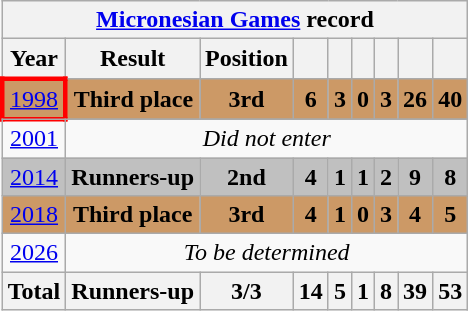<table class="wikitable" style="text-align: center;">
<tr>
<th colspan=9><a href='#'>Micronesian Games</a> record</th>
</tr>
<tr>
<th>Year</th>
<th>Result</th>
<th>Position</th>
<th></th>
<th></th>
<th></th>
<th></th>
<th></th>
<th></th>
</tr>
<tr bgcolor="#cc9966">
<td style="border: 3px solid red"> <a href='#'>1998</a></td>
<td><strong>Third place</strong></td>
<td><strong>3rd</strong></td>
<td><strong>6</strong></td>
<td><strong>3</strong></td>
<td><strong>0</strong></td>
<td><strong>3</strong></td>
<td><strong>26</strong></td>
<td><strong>40</strong></td>
</tr>
<tr bgcolor=Silver>
</tr>
<tr>
<td> <a href='#'>2001</a></td>
<td colspan=8><em> Did not enter</em></td>
</tr>
<tr bgcolor=Silver>
<td> <a href='#'>2014</a></td>
<td><strong>Runners-up</strong></td>
<td><strong>2nd</strong></td>
<td><strong>4</strong></td>
<td><strong>1</strong></td>
<td><strong>1</strong></td>
<td><strong>2</strong></td>
<td><strong>9</strong></td>
<td><strong>8</strong></td>
</tr>
<tr bgcolor="#cc9966">
<td> <a href='#'>2018</a></td>
<td><strong>Third place</strong></td>
<td><strong>3rd</strong></td>
<td><strong>4</strong></td>
<td><strong>1</strong></td>
<td><strong>0</strong></td>
<td><strong>3</strong></td>
<td><strong>4</strong></td>
<td><strong>5</strong></td>
</tr>
<tr>
<td> <a href='#'>2026</a></td>
<td colspan=8><em>To be determined</em></td>
</tr>
<tr>
<th><strong>Total</strong></th>
<th><strong>Runners-up</strong></th>
<th>3/3</th>
<th><strong>14</strong></th>
<th><strong>5</strong></th>
<th><strong>1</strong></th>
<th><strong>8</strong></th>
<th><strong>39</strong></th>
<th><strong>53</strong></th>
</tr>
</table>
